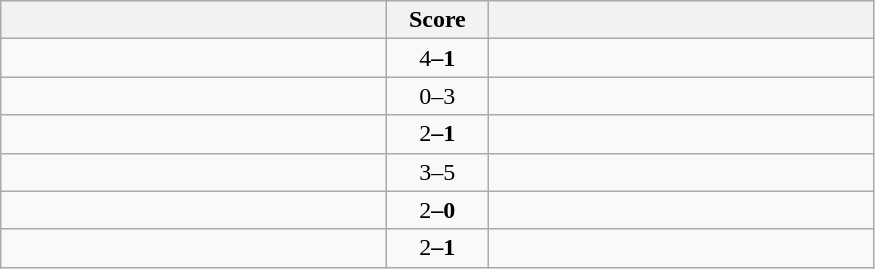<table class="wikitable" style="text-align: center;">
<tr>
<th width=250></th>
<th width=60>Score</th>
<th width=250></th>
</tr>
<tr>
<td align=left><strong></td>
<td></strong>4<strong>–1</td>
<td align=left></td>
</tr>
<tr>
<td align=left></td>
<td>0–</strong>3<strong></td>
<td align=left></strong><strong></td>
</tr>
<tr>
<td align=left></strong><strong></td>
<td></strong>2<strong>–1</td>
<td align=left></td>
</tr>
<tr>
<td align=left></td>
<td>3–</strong>5<strong></td>
<td align=left></strong><strong></td>
</tr>
<tr>
<td align=left></strong><strong></td>
<td></strong>2<strong>–0</td>
<td align=left></td>
</tr>
<tr>
<td align=left></strong><strong></td>
<td></strong>2<strong>–1</td>
<td align=left></td>
</tr>
</table>
